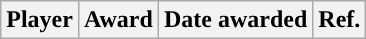<table class="wikitable sortable sortable" style="text-align: center">
<tr>
<th>Player</th>
<th>Award</th>
<th>Date awarded</th>
<th>Ref.</th>
</tr>
</table>
